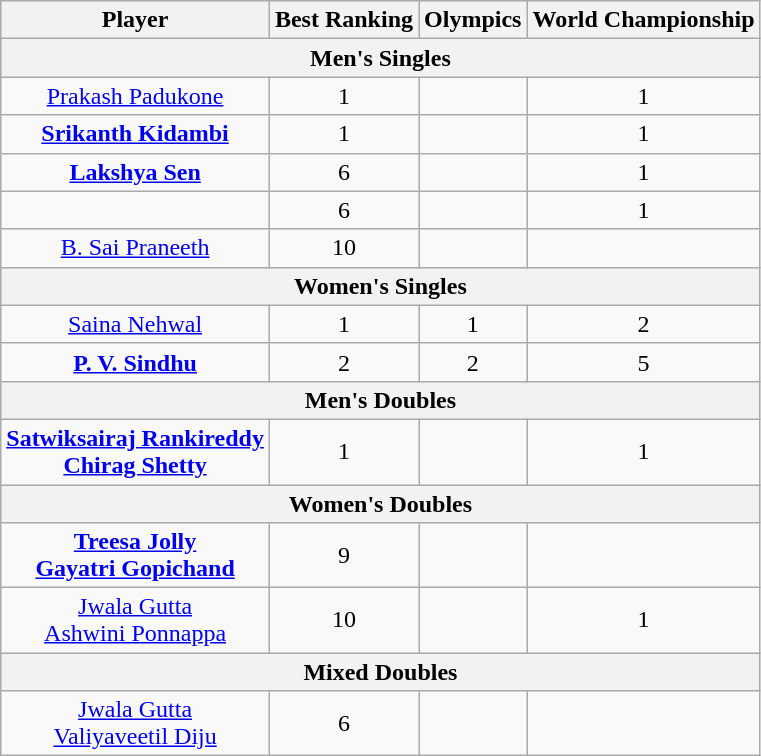<table class="wikitable" style="text-align:center;">
<tr>
<th>Player</th>
<th>Best Ranking</th>
<th>Olympics</th>
<th>World Championship</th>
</tr>
<tr>
<th colspan=4>Men's Singles</th>
</tr>
<tr>
<td><a href='#'>Prakash Padukone</a></td>
<td>1</td>
<td></td>
<td>1</td>
</tr>
<tr>
<td><strong><a href='#'>Srikanth Kidambi</a></strong></td>
<td>1</td>
<td></td>
<td>1</td>
</tr>
<tr>
<td><strong><a href='#'>Lakshya Sen</a></strong></td>
<td>6</td>
<td></td>
<td>1</td>
</tr>
<tr>
<td></td>
<td>6</td>
<td></td>
<td>1</td>
</tr>
<tr>
<td><a href='#'>B. Sai Praneeth</a></td>
<td>10</td>
<td></td>
<td></td>
</tr>
<tr>
<th colspan=4>Women's Singles</th>
</tr>
<tr>
<td><a href='#'>Saina Nehwal</a></td>
<td>1</td>
<td>1</td>
<td>2</td>
</tr>
<tr>
<td><strong><a href='#'>P. V. Sindhu</a></strong></td>
<td>2</td>
<td>2</td>
<td>5</td>
</tr>
<tr>
<th colspan=4>Men's Doubles</th>
</tr>
<tr>
<td><strong><a href='#'>Satwiksairaj Rankireddy</a><br><a href='#'>Chirag Shetty</a></strong></td>
<td>1</td>
<td></td>
<td>1</td>
</tr>
<tr>
<th colspan=4>Women's Doubles</th>
</tr>
<tr>
<td><strong><a href='#'>Treesa Jolly</a><br><a href='#'>Gayatri Gopichand</a></strong></td>
<td>9</td>
<td></td>
<td></td>
</tr>
<tr>
<td><a href='#'>Jwala Gutta</a><br><a href='#'>Ashwini Ponnappa</a></td>
<td>10</td>
<td></td>
<td>1</td>
</tr>
<tr>
<th colspan=4>Mixed Doubles</th>
</tr>
<tr>
<td><a href='#'>Jwala Gutta</a><br><a href='#'>Valiyaveetil Diju</a></td>
<td>6</td>
<td></td>
<td></td>
</tr>
</table>
